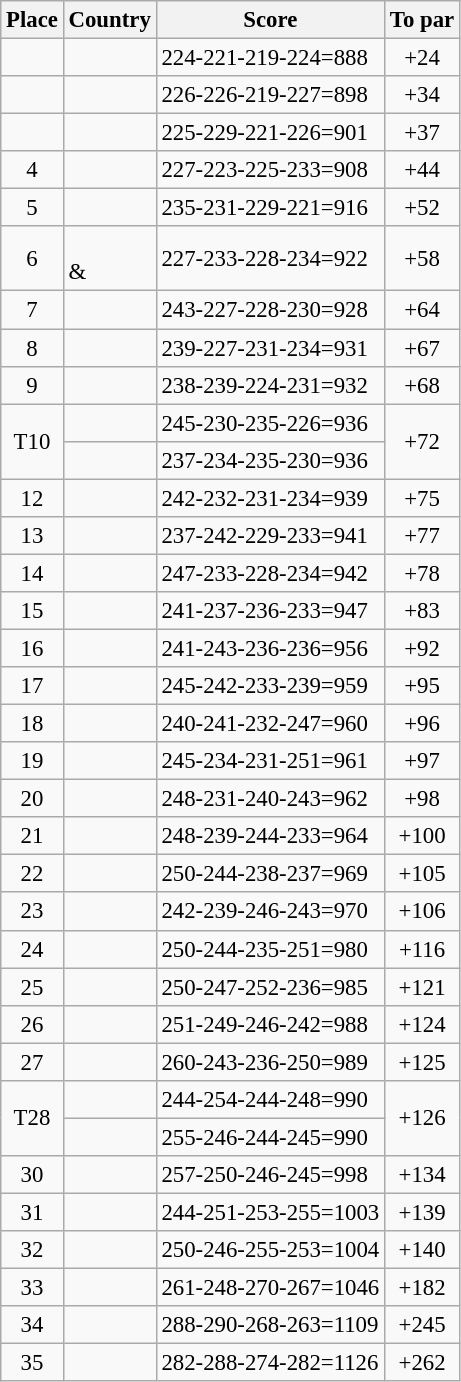<table class="wikitable" style="font-size:95%;">
<tr>
<th>Place</th>
<th>Country</th>
<th>Score</th>
<th>To par</th>
</tr>
<tr>
<td align=center></td>
<td></td>
<td>224-221-219-224=888</td>
<td align=center>+24</td>
</tr>
<tr>
<td align=center></td>
<td></td>
<td>226-226-219-227=898</td>
<td align=center>+34</td>
</tr>
<tr>
<td align=center></td>
<td></td>
<td>225-229-221-226=901</td>
<td align=center>+37</td>
</tr>
<tr>
<td align=center>4</td>
<td></td>
<td>227-223-225-233=908</td>
<td align=center>+44</td>
</tr>
<tr>
<td align=center>5</td>
<td></td>
<td>235-231-229-221=916</td>
<td align=center>+52</td>
</tr>
<tr>
<td align=center>6</td>
<td><br>& </td>
<td>227-233-228-234=922</td>
<td align=center>+58</td>
</tr>
<tr>
<td align=center>7</td>
<td></td>
<td>243-227-228-230=928</td>
<td align=center>+64</td>
</tr>
<tr>
<td align=center>8</td>
<td></td>
<td>239-227-231-234=931</td>
<td align=center>+67</td>
</tr>
<tr>
<td align=center>9</td>
<td></td>
<td>238-239-224-231=932</td>
<td align=center>+68</td>
</tr>
<tr>
<td align=center rowspan=2>T10</td>
<td></td>
<td>245-230-235-226=936</td>
<td align=center rowspan=2>+72</td>
</tr>
<tr>
<td></td>
<td>237-234-235-230=936</td>
</tr>
<tr>
<td align=center>12</td>
<td></td>
<td>242-232-231-234=939</td>
<td align=center>+75</td>
</tr>
<tr>
<td align=center>13</td>
<td></td>
<td>237-242-229-233=941</td>
<td align=center>+77</td>
</tr>
<tr>
<td align=center>14</td>
<td></td>
<td>247-233-228-234=942</td>
<td align=center>+78</td>
</tr>
<tr>
<td align=center>15</td>
<td></td>
<td>241-237-236-233=947</td>
<td align=center>+83</td>
</tr>
<tr>
<td align=center>16</td>
<td></td>
<td>241-243-236-236=956</td>
<td align=center>+92</td>
</tr>
<tr>
<td align=center>17</td>
<td></td>
<td>245-242-233-239=959</td>
<td align=center>+95</td>
</tr>
<tr>
<td align=center>18</td>
<td></td>
<td>240-241-232-247=960</td>
<td align=center>+96</td>
</tr>
<tr>
<td align=center>19</td>
<td></td>
<td>245-234-231-251=961</td>
<td align=center>+97</td>
</tr>
<tr>
<td align=center>20</td>
<td></td>
<td>248-231-240-243=962</td>
<td align=center>+98</td>
</tr>
<tr>
<td align=center>21</td>
<td></td>
<td>248-239-244-233=964</td>
<td align=center>+100</td>
</tr>
<tr>
<td align=center>22</td>
<td></td>
<td>250-244-238-237=969</td>
<td align=center>+105</td>
</tr>
<tr>
<td align=center>23</td>
<td></td>
<td>242-239-246-243=970</td>
<td align=center>+106</td>
</tr>
<tr>
<td align=center>24</td>
<td></td>
<td>250-244-235-251=980</td>
<td align=center>+116</td>
</tr>
<tr>
<td align=center>25</td>
<td></td>
<td>250-247-252-236=985</td>
<td align=center>+121</td>
</tr>
<tr>
<td align=center>26</td>
<td></td>
<td>251-249-246-242=988</td>
<td align=center>+124</td>
</tr>
<tr>
<td align=center>27</td>
<td></td>
<td>260-243-236-250=989</td>
<td align=center>+125</td>
</tr>
<tr>
<td align=center rowspan=2>T28</td>
<td></td>
<td>244-254-244-248=990</td>
<td align=center rowspan=2>+126</td>
</tr>
<tr>
<td></td>
<td>255-246-244-245=990</td>
</tr>
<tr>
<td align=center>30</td>
<td></td>
<td>257-250-246-245=998</td>
<td align=center>+134</td>
</tr>
<tr>
<td align=center>31</td>
<td></td>
<td>244-251-253-255=1003</td>
<td align=center>+139</td>
</tr>
<tr>
<td align=center>32</td>
<td></td>
<td>250-246-255-253=1004</td>
<td align=center>+140</td>
</tr>
<tr>
<td align=center>33</td>
<td></td>
<td>261-248-270-267=1046</td>
<td align=center>+182</td>
</tr>
<tr>
<td align=center>34</td>
<td></td>
<td>288-290-268-263=1109</td>
<td align=center>+245</td>
</tr>
<tr>
<td align=center>35</td>
<td></td>
<td>282-288-274-282=1126</td>
<td align=center>+262</td>
</tr>
</table>
